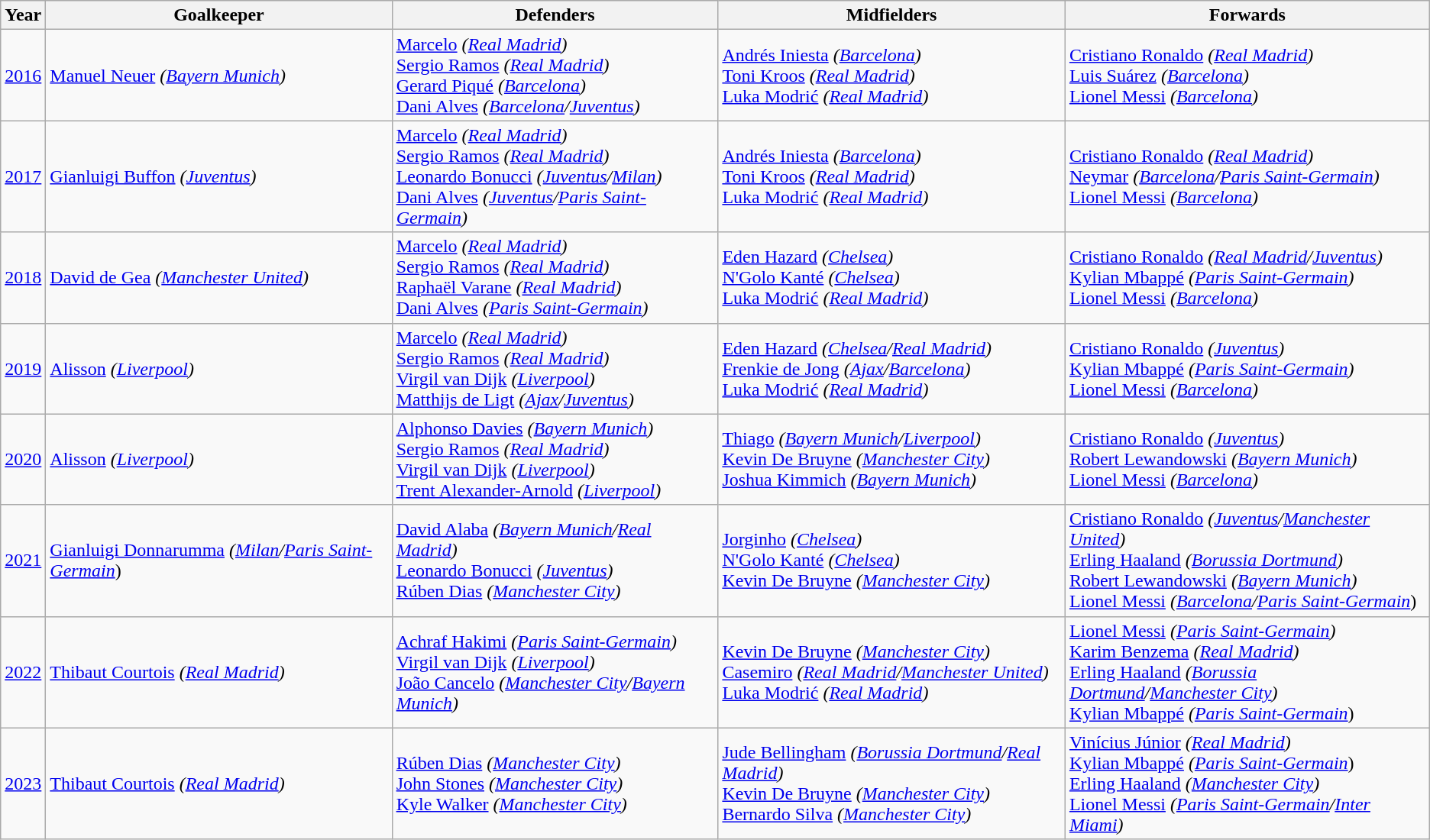<table class="wikitable">
<tr>
<th>Year</th>
<th>Goalkeeper</th>
<th>Defenders</th>
<th>Midfielders</th>
<th>Forwards</th>
</tr>
<tr>
<td style="text-align:centre;"><a href='#'>2016</a></td>
<td> <a href='#'>Manuel Neuer</a> <em>(<a href='#'>Bayern Munich</a>)</em></td>
<td style="text-align:left;"> <a href='#'>Marcelo</a> <em>(<a href='#'>Real Madrid</a>)</em><br> <a href='#'>Sergio Ramos</a> <em>(<a href='#'>Real Madrid</a>)</em><br> <a href='#'>Gerard Piqué</a> <em>(<a href='#'>Barcelona</a>)</em><br> <a href='#'>Dani Alves</a> <em>(<a href='#'>Barcelona</a>/<a href='#'>Juventus</a>)</em></td>
<td style="text-align:left;"> <a href='#'>Andrés Iniesta</a> <em>(<a href='#'>Barcelona</a>)</em><br> <a href='#'>Toni Kroos</a> <em>(<a href='#'>Real Madrid</a>)</em><br> <a href='#'>Luka Modrić</a> <em>(<a href='#'>Real Madrid</a>)</em></td>
<td style="text-align:left;"> <a href='#'>Cristiano Ronaldo</a> <em>(<a href='#'>Real Madrid</a>)</em><br> <a href='#'>Luis Suárez</a> <em>(<a href='#'>Barcelona</a>)</em><br> <a href='#'>Lionel Messi</a> <em>(<a href='#'>Barcelona</a>)</em></td>
</tr>
<tr>
<td style="text-align:centre;"><a href='#'>2017</a></td>
<td> <a href='#'>Gianluigi Buffon</a> <em>(<a href='#'>Juventus</a>)</em></td>
<td style="text-align:left;"> <a href='#'>Marcelo</a> <em>(<a href='#'>Real Madrid</a>)</em><br> <a href='#'>Sergio Ramos</a> <em>(<a href='#'>Real Madrid</a>)</em><br> <a href='#'>Leonardo Bonucci</a> <em>(<a href='#'>Juventus</a>/<a href='#'>Milan</a>)</em><br> <a href='#'>Dani Alves</a> <em>(<a href='#'>Juventus</a>/<a href='#'>Paris Saint-Germain</a>)</em></td>
<td style="text-align:left;"> <a href='#'>Andrés Iniesta</a> <em>(<a href='#'>Barcelona</a>)</em><br> <a href='#'>Toni Kroos</a> <em>(<a href='#'>Real Madrid</a>)</em><br> <a href='#'>Luka Modrić</a> <em>(<a href='#'>Real Madrid</a>)</em></td>
<td style="text-align:left;"> <a href='#'>Cristiano Ronaldo</a> <em>(<a href='#'>Real Madrid</a>)</em><br> <a href='#'>Neymar</a><em> (<a href='#'>Barcelona</a>/<a href='#'>Paris Saint-Germain</a>)</em><br> <a href='#'>Lionel Messi</a> <em>(<a href='#'>Barcelona</a>)</em></td>
</tr>
<tr>
<td style="text-align:centre;"><a href='#'>2018</a></td>
<td> <a href='#'>David de Gea</a> <em>(<a href='#'>Manchester United</a>)</em></td>
<td style="text-align:left;"> <a href='#'>Marcelo</a> <em>(<a href='#'>Real Madrid</a>)</em><br> <a href='#'>Sergio Ramos</a> <em>(<a href='#'>Real Madrid</a>)</em><br> <a href='#'>Raphaël Varane</a> <em>(<a href='#'>Real Madrid</a>)</em><br> <a href='#'>Dani Alves</a> <em>(<a href='#'>Paris Saint-Germain</a>)</em></td>
<td style="text-align:left;"> <a href='#'>Eden Hazard</a><em> (<a href='#'>Chelsea</a>)</em><br> <a href='#'>N'Golo Kanté</a> <em>(<a href='#'>Chelsea</a>)</em><br> <a href='#'>Luka Modrić</a> <em>(<a href='#'>Real Madrid</a>)</em></td>
<td style="text-align:left;"> <a href='#'>Cristiano Ronaldo</a> <em>(<a href='#'>Real Madrid</a>/<a href='#'>Juventus</a>)</em><br> <a href='#'>Kylian Mbappé</a><em> (<a href='#'>Paris Saint-Germain</a>)</em><br> <a href='#'>Lionel Messi</a> <em>(<a href='#'>Barcelona</a>)</em></td>
</tr>
<tr>
<td style="text-align:centre;"><a href='#'>2019</a></td>
<td> <a href='#'>Alisson</a> <em>(<a href='#'>Liverpool</a>)</em></td>
<td style="text-align:left;"> <a href='#'>Marcelo</a> <em>(<a href='#'>Real Madrid</a>)</em><br> <a href='#'>Sergio Ramos</a> <em>(<a href='#'>Real Madrid</a>)</em><br> <a href='#'>Virgil van Dijk</a> <em>(<a href='#'>Liverpool</a>)</em><br> <a href='#'>Matthijs de Ligt</a> <em>(<a href='#'>Ajax</a>/<a href='#'>Juventus</a>)</em></td>
<td style="text-align:left;"> <a href='#'>Eden Hazard</a><em> (<a href='#'>Chelsea</a>/<a href='#'>Real Madrid</a>)</em><br> <a href='#'>Frenkie de Jong</a> <em>(<a href='#'>Ajax</a>/<a href='#'>Barcelona</a>)</em><br> <a href='#'>Luka Modrić</a> <em>(<a href='#'>Real Madrid</a>)</em></td>
<td style="text-align:left;"> <a href='#'>Cristiano Ronaldo</a><em> (<a href='#'>Juventus</a>)</em><br> <a href='#'>Kylian Mbappé</a> <em>(<a href='#'>Paris Saint-Germain</a>)</em><br> <a href='#'>Lionel Messi</a> <em>(<a href='#'>Barcelona</a>)</em></td>
</tr>
<tr>
<td style="text-align:centre;"><a href='#'>2020</a></td>
<td> <a href='#'>Alisson</a> <em>(<a href='#'>Liverpool</a>)</em></td>
<td style="text-align:left;"> <a href='#'>Alphonso Davies</a> <em>(<a href='#'>Bayern Munich</a>)</em><br> <a href='#'>Sergio Ramos</a> <em>(<a href='#'>Real Madrid</a>)</em><br> <a href='#'>Virgil van Dijk</a> <em>(<a href='#'>Liverpool</a>)</em><br> <a href='#'>Trent Alexander-Arnold</a> <em>(<a href='#'>Liverpool</a>)</em></td>
<td style="text-align:left;"> <a href='#'>Thiago</a> <em>(<a href='#'>Bayern Munich</a>/<a href='#'>Liverpool</a>)</em> <br> <a href='#'>Kevin De Bruyne</a> <em>(<a href='#'>Manchester City</a>)</em><br> <a href='#'>Joshua Kimmich</a> <em>(<a href='#'>Bayern Munich</a>)</em></td>
<td style="text-align:left;"> <a href='#'>Cristiano Ronaldo</a><em> (<a href='#'>Juventus</a>)</em><br> <a href='#'>Robert Lewandowski</a> <em>(<a href='#'>Bayern Munich</a>)</em> <br> <a href='#'>Lionel Messi</a> <em>(<a href='#'>Barcelona</a>)</em></td>
</tr>
<tr>
<td style="text-align:centre;"><a href='#'>2021</a></td>
<td> <a href='#'>Gianluigi Donnarumma</a> <em>(<a href='#'>Milan</a>/<a href='#'>Paris Saint-Germain</a></em>)</td>
<td style="text-align:left;"> <a href='#'>David Alaba</a> <em>(<a href='#'>Bayern Munich</a>/<a href='#'>Real Madrid</a>)</em><br> <a href='#'>Leonardo Bonucci</a> <em>(<a href='#'>Juventus</a>)</em><br> <a href='#'>Rúben Dias</a> <em>(<a href='#'>Manchester City</a>)</em></td>
<td style="text-align:left;"> <a href='#'>Jorginho</a><em> (<a href='#'>Chelsea</a>)</em><br> <a href='#'>N'Golo Kanté</a> <em>(<a href='#'>Chelsea</a>)</em><br> <a href='#'>Kevin De Bruyne</a> <em>(<a href='#'>Manchester City</a>)</em></td>
<td style="text-align:left;"> <a href='#'>Cristiano Ronaldo</a><em> (<a href='#'>Juventus</a>/<a href='#'>Manchester United</a>)</em> <br> <a href='#'>Erling Haaland</a> <em>(<a href='#'>Borussia Dortmund</a>)</em> <br> <a href='#'>Robert Lewandowski</a> <em>(<a href='#'>Bayern Munich</a>)</em> <br> <a href='#'>Lionel Messi</a> <em>(<a href='#'>Barcelona</a>/<a href='#'>Paris Saint-Germain</a></em>)</td>
</tr>
<tr>
<td style="text-align:centre;"><a href='#'>2022</a></td>
<td> <a href='#'>Thibaut Courtois</a> <em>(<a href='#'>Real Madrid</a>)</em></td>
<td style="text-align:left;"> <a href='#'>Achraf Hakimi</a> <em>(<a href='#'>Paris Saint-Germain</a>)</em><br> <a href='#'>Virgil van Dijk</a> <em>(<a href='#'>Liverpool</a>)</em><br> <a href='#'>João Cancelo</a> <em>(<a href='#'>Manchester City</a>/<a href='#'>Bayern Munich</a>)</em></td>
<td style="text-align:left;"> <a href='#'>Kevin De Bruyne</a> <em>(<a href='#'>Manchester City</a>)</em><br> <a href='#'>Casemiro</a> <em>(<a href='#'>Real Madrid</a>/<a href='#'>Manchester United</a>)</em><br> <a href='#'>Luka Modrić</a> <em>(<a href='#'>Real Madrid</a>)</em></td>
<td style="text-align:left;"> <a href='#'>Lionel Messi</a> <em>(<a href='#'>Paris Saint-Germain</a>)</em> <br> <a href='#'>Karim Benzema</a> <em>(<a href='#'>Real Madrid</a>)</em> <br> <a href='#'>Erling Haaland</a> <em>(<a href='#'>Borussia Dortmund</a>/<a href='#'>Manchester City</a>)</em>  <br> <a href='#'>Kylian Mbappé</a> <em>(<a href='#'>Paris Saint-Germain</a></em>)</td>
</tr>
<tr>
<td style="text-align:centre;"><a href='#'>2023</a></td>
<td> <a href='#'>Thibaut Courtois</a> <em>(<a href='#'>Real Madrid</a>)</em></td>
<td style="text-align:left;"> <a href='#'>Rúben Dias</a> <em>(<a href='#'>Manchester City</a>)</em> <br>  <a href='#'>John Stones</a> <em>(<a href='#'>Manchester City</a>)</em><br> <a href='#'>Kyle Walker</a> <em>(<a href='#'>Manchester City</a>)</em></td>
<td style="text-align:left;"> <a href='#'>Jude Bellingham</a> <em>(<a href='#'>Borussia Dortmund</a>/<a href='#'>Real Madrid</a>)</em><br> <a href='#'>Kevin De Bruyne</a> <em>(<a href='#'>Manchester City</a>)</em><br> <a href='#'>Bernardo Silva</a> <em>(<a href='#'>Manchester City</a>)</em></td>
<td style="text-align:left;"> <a href='#'>Vinícius Júnior</a> <em>(<a href='#'>Real Madrid</a>)</em><br> <a href='#'>Kylian Mbappé</a> <em>(<a href='#'>Paris Saint-Germain</a></em>)<br> <a href='#'>Erling Haaland</a> <em>(<a href='#'>Manchester City</a>)</em> <br> <a href='#'>Lionel Messi</a> <em>(<a href='#'>Paris Saint-Germain</a>/<a href='#'>Inter Miami</a>)</em></td>
</tr>
</table>
